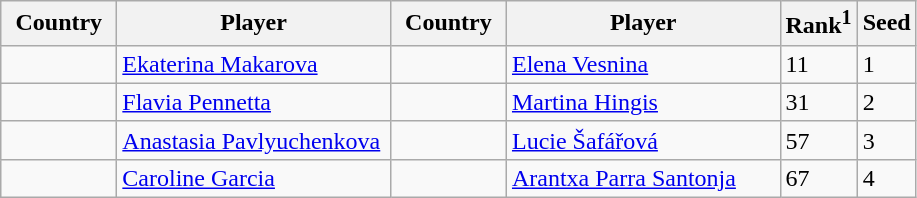<table class="sortable wikitable">
<tr>
<th width="70">Country</th>
<th width="175">Player</th>
<th width="70">Country</th>
<th width="175">Player</th>
<th>Rank<sup>1</sup></th>
<th>Seed</th>
</tr>
<tr>
<td></td>
<td><a href='#'>Ekaterina Makarova</a></td>
<td></td>
<td><a href='#'>Elena Vesnina</a></td>
<td>11</td>
<td>1</td>
</tr>
<tr>
<td></td>
<td><a href='#'>Flavia Pennetta</a></td>
<td></td>
<td><a href='#'>Martina Hingis</a></td>
<td>31</td>
<td>2</td>
</tr>
<tr>
<td></td>
<td><a href='#'>Anastasia Pavlyuchenkova</a></td>
<td></td>
<td><a href='#'>Lucie Šafářová</a></td>
<td>57</td>
<td>3</td>
</tr>
<tr>
<td></td>
<td><a href='#'>Caroline Garcia</a></td>
<td></td>
<td><a href='#'>Arantxa Parra Santonja</a></td>
<td>67</td>
<td>4</td>
</tr>
</table>
